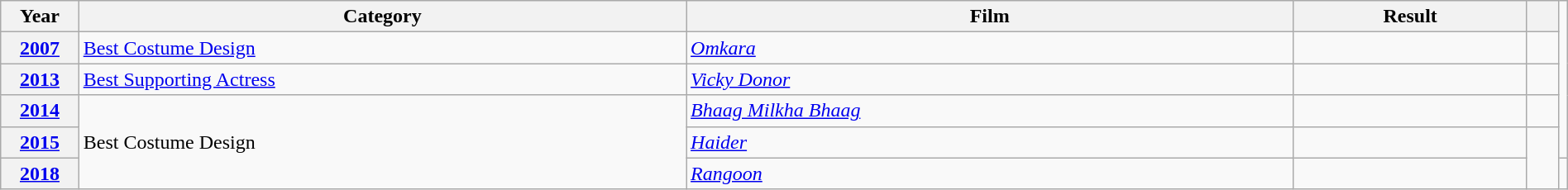<table class="wikitable plainrowheaders" width="100%" "textcolor:#000;">
<tr>
<th scope="col" width=5%><strong>Year</strong></th>
<th scope="col" width=39%><strong>Category</strong></th>
<th scope="col" width=39%><strong>Film</strong></th>
<th scope="col" width=15%><strong>Result</strong></th>
<th scope="col"width=2%><strong></strong></th>
</tr>
<tr>
<th scope="row"><a href='#'>2007</a></th>
<td><a href='#'>Best Costume Design</a></td>
<td><em><a href='#'>Omkara</a></em></td>
<td></td>
<td></td>
</tr>
<tr>
<th scope="row"><a href='#'>2013</a></th>
<td><a href='#'>Best Supporting Actress</a></td>
<td><em><a href='#'>Vicky Donor</a></em></td>
<td></td>
<td></td>
</tr>
<tr>
<th scope="row"><a href='#'>2014</a></th>
<td rowspan="3">Best Costume Design</td>
<td><em><a href='#'>Bhaag Milkha Bhaag</a></em></td>
<td></td>
<td></td>
</tr>
<tr>
<th scope="row"><a href='#'>2015</a></th>
<td><em><a href='#'>Haider</a></em></td>
<td></td>
<td style="text-align:center;" rowspan="2"></td>
</tr>
<tr>
<th scope="row"><a href='#'>2018</a></th>
<td><em><a href='#'>Rangoon</a></em></td>
<td></td>
<td></td>
</tr>
</table>
